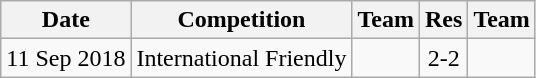<table class="wikitable">
<tr>
<th>Date</th>
<th>Competition</th>
<th>Team</th>
<th>Res</th>
<th>Team</th>
</tr>
<tr>
<td>11 Sep 2018</td>
<td>International Friendly</td>
<td></td>
<td align=center>2-2</td>
<td></td>
</tr>
</table>
